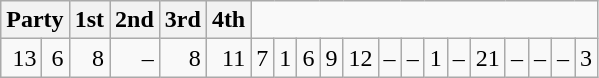<table class="wikitable" style="text-align:right;">
<tr>
<th colspan=2>Party</th>
<th>1st</th>
<th>2nd</th>
<th>3rd</th>
<th>4th</th>
</tr>
<tr>
<td>13</td>
<td>6</td>
<td>8</td>
<td>–<br></td>
<td>8</td>
<td>11</td>
<td>7</td>
<td>1<br></td>
<td>6</td>
<td>9</td>
<td>12</td>
<td>–<br></td>
<td>–</td>
<td>1</td>
<td>–</td>
<td>21<br></td>
<td>–</td>
<td>–</td>
<td>–</td>
<td>3</td>
</tr>
</table>
